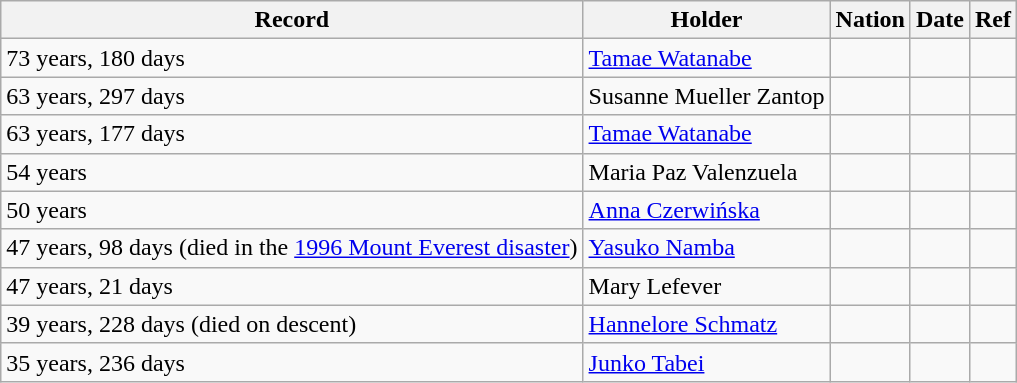<table class="wikitable sortable">
<tr>
<th>Record</th>
<th>Holder</th>
<th>Nation</th>
<th>Date</th>
<th>Ref</th>
</tr>
<tr>
<td>73 years, 180 days</td>
<td><a href='#'>Tamae Watanabe</a></td>
<td></td>
<td></td>
<td></td>
</tr>
<tr>
<td>63 years, 297 days</td>
<td>Susanne Mueller Zantop</td>
<td></td>
<td></td>
<td></td>
</tr>
<tr>
<td>63 years, 177 days</td>
<td><a href='#'>Tamae Watanabe</a></td>
<td></td>
<td></td>
<td></td>
</tr>
<tr>
<td>54 years</td>
<td>Maria Paz Valenzuela</td>
<td></td>
<td></td>
<td></td>
</tr>
<tr>
<td>50 years</td>
<td><a href='#'>Anna Czerwińska</a></td>
<td></td>
<td></td>
<td></td>
</tr>
<tr>
<td>47 years, 98 days (died in the <a href='#'>1996 Mount Everest disaster</a>)</td>
<td><a href='#'>Yasuko Namba</a></td>
<td></td>
<td></td>
<td></td>
</tr>
<tr>
<td>47 years, 21 days</td>
<td>Mary Lefever</td>
<td></td>
<td></td>
<td></td>
</tr>
<tr>
<td>39 years, 228 days (died on descent)</td>
<td><a href='#'>Hannelore Schmatz</a></td>
<td></td>
<td></td>
<td></td>
</tr>
<tr>
<td>35 years, 236 days</td>
<td><a href='#'>Junko Tabei</a></td>
<td></td>
<td></td>
<td></td>
</tr>
</table>
